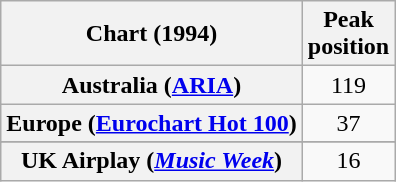<table class="wikitable sortable plainrowheaders" style="text-align:center">
<tr>
<th scope="col">Chart (1994)</th>
<th scope="col">Peak<br>position</th>
</tr>
<tr>
<th scope="row">Australia (<a href='#'>ARIA</a>)</th>
<td>119</td>
</tr>
<tr>
<th scope="row">Europe (<a href='#'>Eurochart Hot 100</a>)</th>
<td>37</td>
</tr>
<tr>
</tr>
<tr>
</tr>
<tr>
</tr>
<tr>
<th scope="row">UK Airplay (<em><a href='#'>Music Week</a></em>)</th>
<td>16</td>
</tr>
</table>
